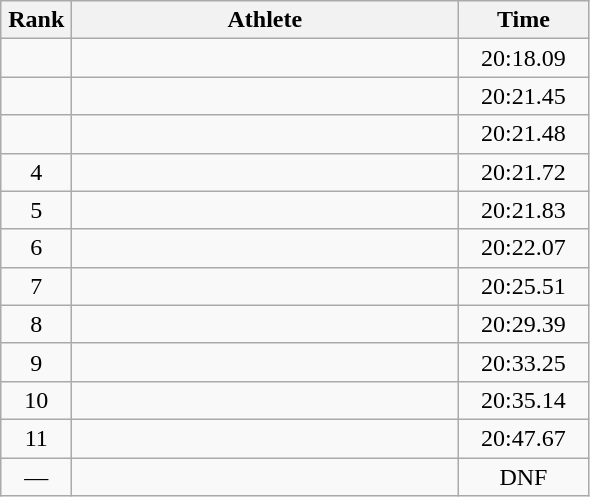<table class=wikitable style="text-align:center">
<tr>
<th width=40>Rank</th>
<th width=250>Athlete</th>
<th width=80>Time</th>
</tr>
<tr>
<td></td>
<td align=left></td>
<td>20:18.09</td>
</tr>
<tr>
<td></td>
<td align=left></td>
<td>20:21.45</td>
</tr>
<tr>
<td></td>
<td align=left></td>
<td>20:21.48</td>
</tr>
<tr>
<td>4</td>
<td align=left></td>
<td>20:21.72</td>
</tr>
<tr>
<td>5</td>
<td align=left></td>
<td>20:21.83</td>
</tr>
<tr>
<td>6</td>
<td align=left></td>
<td>20:22.07</td>
</tr>
<tr>
<td>7</td>
<td align=left></td>
<td>20:25.51</td>
</tr>
<tr>
<td>8</td>
<td align=left></td>
<td>20:29.39</td>
</tr>
<tr>
<td>9</td>
<td align=left></td>
<td>20:33.25</td>
</tr>
<tr>
<td>10</td>
<td align=left></td>
<td>20:35.14</td>
</tr>
<tr>
<td>11</td>
<td align=left></td>
<td>20:47.67</td>
</tr>
<tr>
<td>—</td>
<td align=left></td>
<td>DNF</td>
</tr>
</table>
